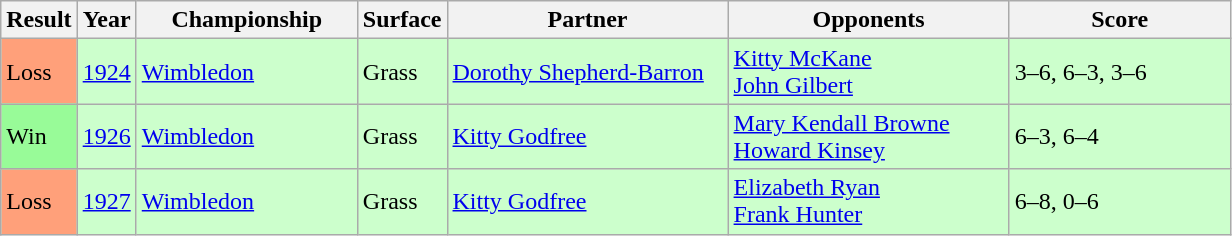<table class="sortable wikitable">
<tr>
<th style="width:40px">Result</th>
<th style="width:30px">Year</th>
<th style="width:140px">Championship</th>
<th style="width:50px">Surface</th>
<th style="width:180px">Partner</th>
<th style="width:180px">Opponents</th>
<th style="width:140px" class="unsortable">Score</th>
</tr>
<tr style="background:#ccffcc">
<td style="background:#FFA07A">Loss</td>
<td><a href='#'>1924</a></td>
<td><a href='#'>Wimbledon</a></td>
<td>Grass</td>
<td> <a href='#'>Dorothy Shepherd-Barron</a></td>
<td> <a href='#'>Kitty McKane</a> <br>  <a href='#'>John Gilbert</a></td>
<td>3–6, 6–3, 3–6</td>
</tr>
<tr style="background:#ccffcc">
<td style="background:#98FB98">Win</td>
<td><a href='#'>1926</a></td>
<td><a href='#'>Wimbledon</a></td>
<td>Grass</td>
<td> <a href='#'>Kitty Godfree</a></td>
<td> <a href='#'>Mary Kendall Browne</a> <br>  <a href='#'>Howard Kinsey</a></td>
<td>6–3, 6–4</td>
</tr>
<tr style="background:#ccffcc">
<td style="background:#FFA07A">Loss</td>
<td><a href='#'>1927</a></td>
<td><a href='#'>Wimbledon</a></td>
<td>Grass</td>
<td> <a href='#'>Kitty Godfree</a></td>
<td> <a href='#'>Elizabeth Ryan</a> <br>  <a href='#'>Frank Hunter</a></td>
<td>6–8, 0–6</td>
</tr>
</table>
